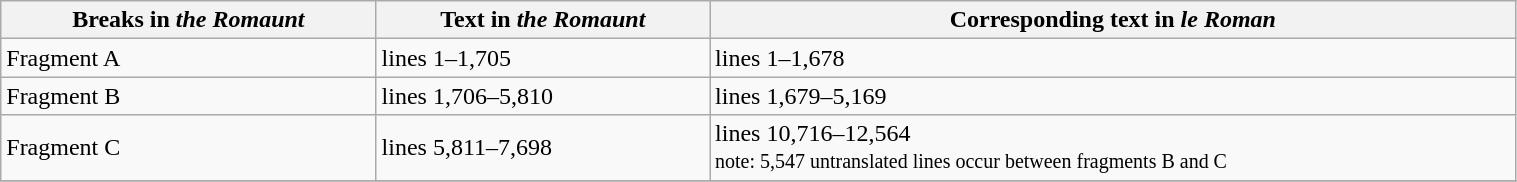<table class="wikitable" | style="width:80%">
<tr>
<th>Breaks in <em>the Romaunt</em></th>
<th>Text in <em>the Romaunt</em></th>
<th>Corresponding text in <em>le Roman</em></th>
</tr>
<tr>
<td>Fragment A</td>
<td>lines 1–1,705</td>
<td>lines 1–1,678</td>
</tr>
<tr>
<td>Fragment B</td>
<td>lines 1,706–5,810</td>
<td>lines 1,679–5,169</td>
</tr>
<tr>
<td>Fragment C</td>
<td>lines 5,811–7,698</td>
<td>lines 10,716–12,564 <br><small>note: 5,547 untranslated lines occur between fragments B and C</small></td>
</tr>
<tr>
</tr>
</table>
